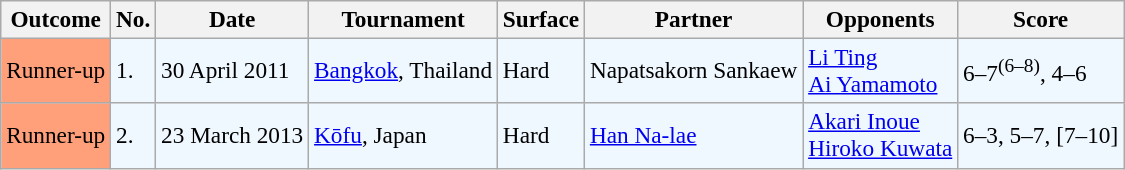<table class="sortable wikitable" style=font-size:97%>
<tr>
<th>Outcome</th>
<th>No.</th>
<th>Date</th>
<th>Tournament</th>
<th>Surface</th>
<th>Partner</th>
<th>Opponents</th>
<th class="unsortable">Score</th>
</tr>
<tr style="background:#f0f8ff;">
<td style="background:#ffa07a;">Runner-up</td>
<td>1.</td>
<td>30 April 2011</td>
<td> <a href='#'>Bangkok</a>, Thailand</td>
<td>Hard</td>
<td> Napatsakorn Sankaew</td>
<td> <a href='#'>Li Ting</a> <br>  <a href='#'>Ai Yamamoto</a></td>
<td>6–7<sup>(6–8)</sup>, 4–6</td>
</tr>
<tr style="background:#f0f8ff;">
<td style="background:#ffa07a;">Runner-up</td>
<td>2.</td>
<td>23 March 2013</td>
<td> <a href='#'>Kōfu</a>, Japan</td>
<td>Hard</td>
<td> <a href='#'>Han Na-lae</a></td>
<td> <a href='#'>Akari Inoue</a> <br>  <a href='#'>Hiroko Kuwata</a></td>
<td>6–3, 5–7, [7–10]</td>
</tr>
</table>
